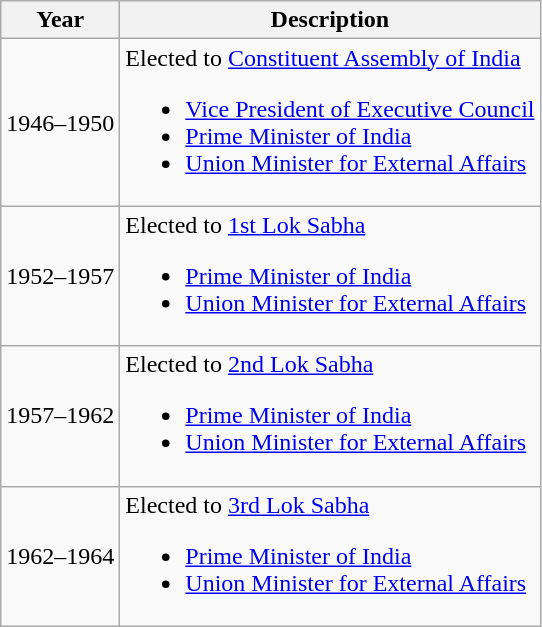<table class="wikitable">
<tr>
<th>Year</th>
<th>Description</th>
</tr>
<tr>
<td>1946–1950</td>
<td>Elected to <a href='#'>Constituent Assembly of India</a><br><ul><li><a href='#'>Vice President of Executive Council</a> </li><li><a href='#'>Prime Minister of India</a> </li><li><a href='#'>Union Minister for External Affairs</a> </li></ul></td>
</tr>
<tr>
<td>1952–1957</td>
<td>Elected to <a href='#'>1st Lok Sabha</a><br><ul><li><a href='#'>Prime Minister of India</a> </li><li><a href='#'>Union Minister for External Affairs</a> </li></ul></td>
</tr>
<tr>
<td>1957–1962</td>
<td>Elected to <a href='#'>2nd Lok Sabha</a><br><ul><li><a href='#'>Prime Minister of India</a> </li><li><a href='#'>Union Minister for External Affairs</a> </li></ul></td>
</tr>
<tr>
<td>1962–1964</td>
<td>Elected to <a href='#'>3rd Lok Sabha</a><br><ul><li><a href='#'>Prime Minister of India</a> </li><li><a href='#'>Union Minister for External Affairs</a> </li></ul></td>
</tr>
</table>
